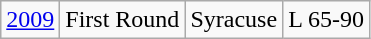<table class="wikitable">
<tr align="center">
<td><a href='#'>2009</a></td>
<td>First Round</td>
<td>Syracuse</td>
<td>L 65-90</td>
</tr>
</table>
